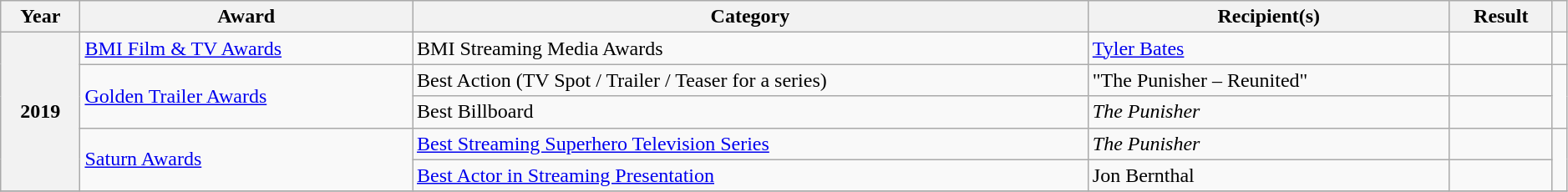<table class="wikitable sortable plainrowheaders" style="width: 99%;">
<tr>
<th scope="col">Year</th>
<th scope="col">Award</th>
<th scope="col">Category</th>
<th scope="col">Recipient(s)</th>
<th scope="col">Result</th>
<th scope="col" class="unsortable"></th>
</tr>
<tr>
<th scope="row" rowspan="5">2019</th>
<td><a href='#'>BMI Film & TV Awards</a></td>
<td>BMI Streaming Media Awards</td>
<td><a href='#'>Tyler Bates</a></td>
<td></td>
<td style="text-align: center;"></td>
</tr>
<tr>
<td rowspan="2"><a href='#'>Golden Trailer Awards</a></td>
<td>Best Action (TV Spot / Trailer / Teaser for a series)</td>
<td>"The Punisher – Reunited"</td>
<td></td>
<td rowspan="2" style="text-align: center;"></td>
</tr>
<tr>
<td>Best Billboard</td>
<td><em>The Punisher</em></td>
<td></td>
</tr>
<tr>
<td rowspan="2"><a href='#'>Saturn Awards</a></td>
<td><a href='#'>Best Streaming Superhero Television Series</a></td>
<td><em>The Punisher</em></td>
<td></td>
<td rowspan="2" style="text-align: center;"></td>
</tr>
<tr>
<td><a href='#'>Best Actor in Streaming Presentation</a></td>
<td>Jon Bernthal</td>
<td></td>
</tr>
<tr>
</tr>
</table>
